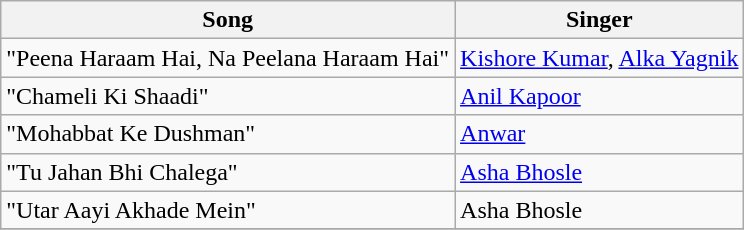<table class="wikitable">
<tr>
<th>Song</th>
<th>Singer</th>
</tr>
<tr>
<td>"Peena Haraam Hai, Na Peelana Haraam Hai"</td>
<td><a href='#'>Kishore Kumar</a>, <a href='#'>Alka Yagnik</a></td>
</tr>
<tr>
<td>"Chameli Ki Shaadi"</td>
<td><a href='#'>Anil Kapoor</a></td>
</tr>
<tr>
<td>"Mohabbat Ke Dushman"</td>
<td><a href='#'>Anwar</a></td>
</tr>
<tr>
<td>"Tu Jahan Bhi Chalega"</td>
<td><a href='#'>Asha Bhosle</a></td>
</tr>
<tr>
<td>"Utar Aayi Akhade Mein"</td>
<td>Asha Bhosle</td>
</tr>
<tr>
</tr>
</table>
